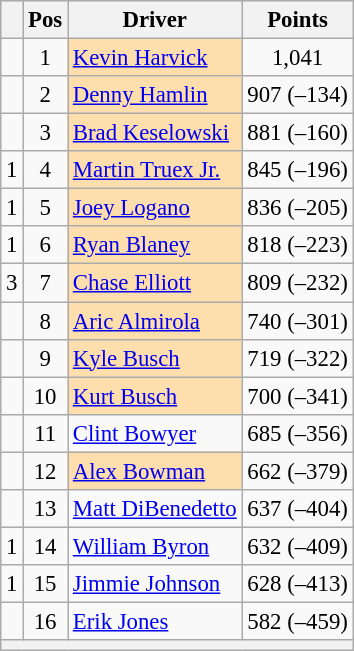<table class="wikitable" style="font-size: 95%;">
<tr>
<th></th>
<th>Pos</th>
<th>Driver</th>
<th>Points</th>
</tr>
<tr>
<td align="left"></td>
<td style="text-align:center;">1</td>
<td style="background:#FFDEAD;"><a href='#'>Kevin Harvick</a></td>
<td style="text-align:center;">1,041</td>
</tr>
<tr>
<td align="left"></td>
<td style="text-align:center;">2</td>
<td style="background:#FFDEAD;"><a href='#'>Denny Hamlin</a></td>
<td style="text-align:center;">907 (–134)</td>
</tr>
<tr>
<td align="left"></td>
<td style="text-align:center;">3</td>
<td style="background:#FFDEAD;"><a href='#'>Brad Keselowski</a></td>
<td style="text-align:center;">881 (–160)</td>
</tr>
<tr>
<td align="left"> 1</td>
<td style="text-align:center;">4</td>
<td style="background:#FFDEAD;"><a href='#'>Martin Truex Jr.</a></td>
<td style="text-align:center;">845 (–196)</td>
</tr>
<tr>
<td align="left"> 1</td>
<td style="text-align:center;">5</td>
<td style="background:#FFDEAD;"><a href='#'>Joey Logano</a></td>
<td style="text-align:center;">836 (–205)</td>
</tr>
<tr>
<td align="left"> 1</td>
<td style="text-align:center;">6</td>
<td style="background:#FFDEAD;"><a href='#'>Ryan Blaney</a></td>
<td style="text-align:center;">818 (–223)</td>
</tr>
<tr>
<td align="left"> 3</td>
<td style="text-align:center;">7</td>
<td style="background:#FFDEAD;"><a href='#'>Chase Elliott</a></td>
<td style="text-align:center;">809 (–232)</td>
</tr>
<tr>
<td align="left"></td>
<td style="text-align:center;">8</td>
<td style="background:#FFDEAD;"><a href='#'>Aric Almirola</a></td>
<td style="text-align:center;">740 (–301)</td>
</tr>
<tr>
<td align="left"></td>
<td style="text-align:center;">9</td>
<td style="background:#FFDEAD;"><a href='#'>Kyle Busch</a></td>
<td style="text-align:center;">719 (–322)</td>
</tr>
<tr>
<td align="left"></td>
<td style="text-align:center;">10</td>
<td style="background:#FFDEAD;"><a href='#'>Kurt Busch</a></td>
<td style="text-align:center;">700 (–341)</td>
</tr>
<tr>
<td align="left"></td>
<td style="text-align:center;">11</td>
<td><a href='#'>Clint Bowyer</a></td>
<td style="text-align:center;">685 (–356)</td>
</tr>
<tr>
<td align="left"></td>
<td style="text-align:center;">12</td>
<td style="background:#FFDEAD;"><a href='#'>Alex Bowman</a></td>
<td style="text-align:center;">662 (–379)</td>
</tr>
<tr>
<td align="left"></td>
<td style="text-align:center;">13</td>
<td><a href='#'>Matt DiBenedetto</a></td>
<td style="text-align:center;">637 (–404)</td>
</tr>
<tr>
<td align="left"> 1</td>
<td style="text-align:center;">14</td>
<td><a href='#'>William Byron</a></td>
<td style="text-align:center;">632 (–409)</td>
</tr>
<tr>
<td align="left"> 1</td>
<td style="text-align:center;">15</td>
<td><a href='#'>Jimmie Johnson</a></td>
<td style="text-align:center;">628 (–413)</td>
</tr>
<tr>
<td align="left"></td>
<td style="text-align:center;">16</td>
<td><a href='#'>Erik Jones</a></td>
<td style="text-align:center;">582 (–459)</td>
</tr>
<tr class="sortbottom">
<th colspan="9"></th>
</tr>
</table>
